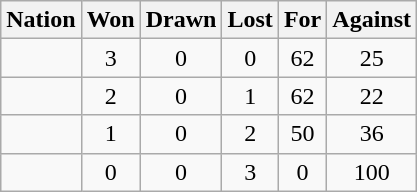<table class="wikitable" style="margin-top:0.2em; text-align:center;">
<tr>
<th>Nation</th>
<th>Won</th>
<th>Drawn</th>
<th>Lost</th>
<th>For</th>
<th>Against</th>
</tr>
<tr>
<td> </td>
<td>3</td>
<td>0</td>
<td>0</td>
<td>62</td>
<td>25</td>
</tr>
<tr>
<td> </td>
<td>2</td>
<td>0</td>
<td>1</td>
<td>62</td>
<td>22</td>
</tr>
<tr>
<td> </td>
<td>1</td>
<td>0</td>
<td>2</td>
<td>50</td>
<td>36</td>
</tr>
<tr>
<td> </td>
<td>0</td>
<td>0</td>
<td>3</td>
<td>0</td>
<td>100</td>
</tr>
</table>
